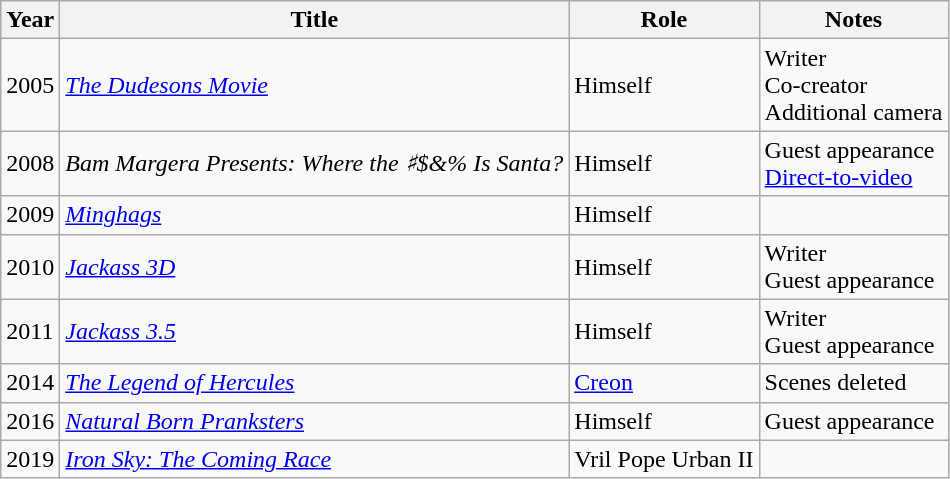<table class="wikitable sortable">
<tr>
<th>Year</th>
<th>Title</th>
<th>Role</th>
<th class="unsortable">Notes</th>
</tr>
<tr>
<td>2005</td>
<td><em><a href='#'>The Dudesons Movie</a></em></td>
<td>Himself</td>
<td>Writer<br>Co-creator<br>Additional camera</td>
</tr>
<tr>
<td>2008</td>
<td><em>Bam Margera Presents: Where the ♯$&% Is Santa?</em></td>
<td>Himself</td>
<td>Guest appearance<br><a href='#'>Direct-to-video</a></td>
</tr>
<tr>
<td>2009</td>
<td><em><a href='#'>Minghags</a></em></td>
<td>Himself</td>
<td></td>
</tr>
<tr>
<td>2010</td>
<td><em><a href='#'>Jackass 3D</a></em></td>
<td>Himself</td>
<td>Writer<br>Guest appearance</td>
</tr>
<tr>
<td>2011</td>
<td><em><a href='#'>Jackass 3.5</a></em></td>
<td>Himself</td>
<td>Writer<br>Guest appearance</td>
</tr>
<tr>
<td>2014</td>
<td><em><a href='#'>The Legend of Hercules</a></em></td>
<td><a href='#'>Creon</a></td>
<td>Scenes deleted</td>
</tr>
<tr>
<td>2016</td>
<td><em><a href='#'>Natural Born Pranksters</a></em></td>
<td>Himself</td>
<td>Guest appearance</td>
</tr>
<tr>
<td>2019</td>
<td><em><a href='#'>Iron Sky: The Coming Race</a></em></td>
<td>Vril Pope Urban II</td>
</tr>
</table>
